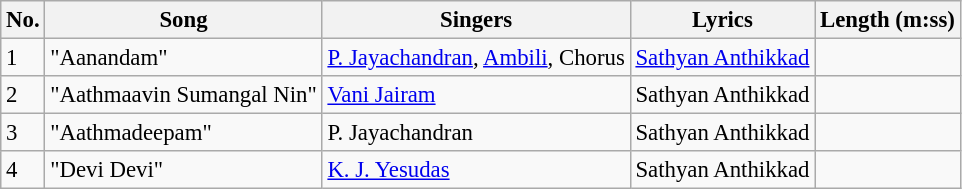<table class="wikitable" style="font-size:95%;">
<tr>
<th>No.</th>
<th>Song</th>
<th>Singers</th>
<th>Lyrics</th>
<th>Length (m:ss)</th>
</tr>
<tr>
<td>1</td>
<td>"Aanandam"</td>
<td><a href='#'>P. Jayachandran</a>, <a href='#'>Ambili</a>, Chorus</td>
<td><a href='#'>Sathyan Anthikkad</a></td>
<td></td>
</tr>
<tr>
<td>2</td>
<td>"Aathmaavin Sumangal Nin"</td>
<td><a href='#'>Vani Jairam</a></td>
<td>Sathyan Anthikkad</td>
<td></td>
</tr>
<tr>
<td>3</td>
<td>"Aathmadeepam"</td>
<td>P. Jayachandran</td>
<td>Sathyan Anthikkad</td>
<td></td>
</tr>
<tr>
<td>4</td>
<td>"Devi Devi"</td>
<td><a href='#'>K. J. Yesudas</a></td>
<td>Sathyan Anthikkad</td>
<td></td>
</tr>
</table>
